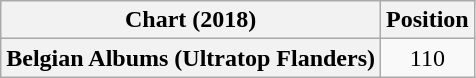<table class="wikitable plainrowheaders" style="text-align:center">
<tr>
<th scope="col">Chart (2018)</th>
<th scope="col">Position</th>
</tr>
<tr>
<th scope="row">Belgian Albums (Ultratop Flanders)</th>
<td>110</td>
</tr>
</table>
